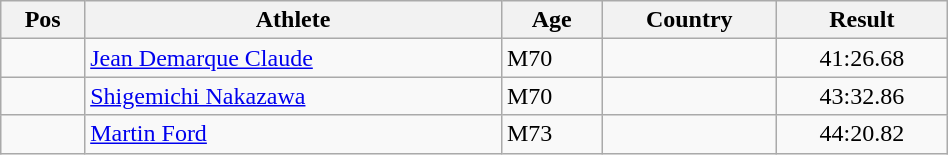<table class="wikitable"  style="text-align:center; width:50%;">
<tr>
<th>Pos</th>
<th>Athlete</th>
<th>Age</th>
<th>Country</th>
<th>Result</th>
</tr>
<tr>
<td align=center></td>
<td align=left><a href='#'>Jean Demarque Claude</a></td>
<td align=left>M70</td>
<td align=left></td>
<td>41:26.68</td>
</tr>
<tr>
<td align=center></td>
<td align=left><a href='#'>Shigemichi Nakazawa</a></td>
<td align=left>M70</td>
<td align=left></td>
<td>43:32.86</td>
</tr>
<tr>
<td align=center></td>
<td align=left><a href='#'>Martin Ford</a></td>
<td align=left>M73</td>
<td align=left></td>
<td>44:20.82</td>
</tr>
</table>
